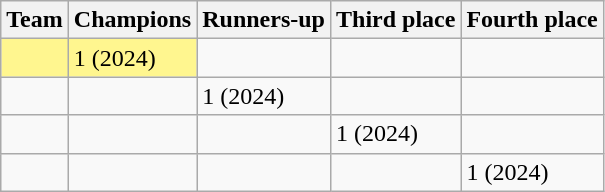<table class="wikitable sortable">
<tr>
<th>Team</th>
<th>Champions</th>
<th>Runners-up</th>
<th>Third place</th>
<th>Fourth place</th>
</tr>
<tr>
<td style=background:#FFF68F></td>
<td style=background:#FFF68F>1 (2024)</td>
<td></td>
<td></td>
<td></td>
</tr>
<tr>
<td></td>
<td></td>
<td>1 (2024)</td>
<td></td>
<td></td>
</tr>
<tr>
<td></td>
<td></td>
<td></td>
<td>1 (2024)</td>
<td></td>
</tr>
<tr>
<td></td>
<td></td>
<td></td>
<td></td>
<td>1 (2024)</td>
</tr>
</table>
